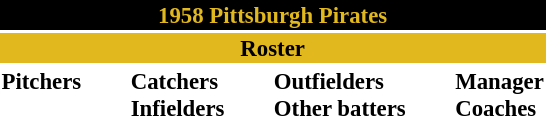<table class="toccolours" style="font-size: 95%;">
<tr>
<th colspan="10" style="background-color: black; color: #e1b81e; text-align: center;">1958 Pittsburgh Pirates</th>
</tr>
<tr>
<td colspan="10" style="background-color: #e1b81e; color: black; text-align: center;"><strong>Roster</strong></td>
</tr>
<tr>
<td valign="top"><strong>Pitchers</strong><br>












</td>
<td width="25px"></td>
<td valign="top"><strong>Catchers</strong><br>



<strong>Infielders</strong>









</td>
<td width="25px"></td>
<td valign="top"><strong>Outfielders</strong><br>




<strong>Other batters</strong>


</td>
<td width="25px"></td>
<td valign="top"><strong>Manager</strong><br>
<strong>Coaches</strong>



</td>
</tr>
</table>
